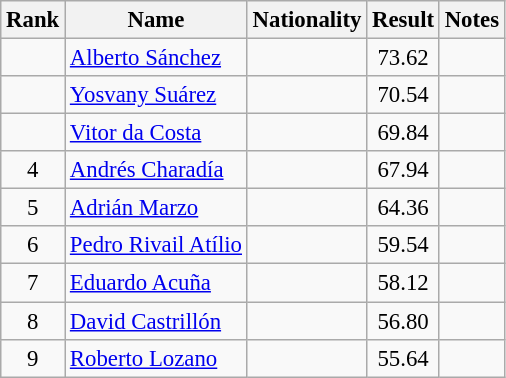<table class="wikitable sortable" style="text-align:center;font-size:95%">
<tr>
<th>Rank</th>
<th>Name</th>
<th>Nationality</th>
<th>Result</th>
<th>Notes</th>
</tr>
<tr>
<td></td>
<td align=left><a href='#'>Alberto Sánchez</a></td>
<td align=left></td>
<td>73.62</td>
<td></td>
</tr>
<tr>
<td></td>
<td align=left><a href='#'>Yosvany Suárez</a></td>
<td align=left></td>
<td>70.54</td>
<td></td>
</tr>
<tr>
<td></td>
<td align=left><a href='#'>Vitor da Costa</a></td>
<td align=left></td>
<td>69.84</td>
<td></td>
</tr>
<tr>
<td>4</td>
<td align=left><a href='#'>Andrés Charadía</a></td>
<td align=left></td>
<td>67.94</td>
<td></td>
</tr>
<tr>
<td>5</td>
<td align=left><a href='#'>Adrián Marzo</a></td>
<td align=left></td>
<td>64.36</td>
<td></td>
</tr>
<tr>
<td>6</td>
<td align=left><a href='#'>Pedro Rivail Atílio</a></td>
<td align=left></td>
<td>59.54</td>
<td></td>
</tr>
<tr>
<td>7</td>
<td align=left><a href='#'>Eduardo Acuña</a></td>
<td align=left></td>
<td>58.12</td>
<td></td>
</tr>
<tr>
<td>8</td>
<td align=left><a href='#'>David Castrillón</a></td>
<td align=left></td>
<td>56.80</td>
<td></td>
</tr>
<tr>
<td>9</td>
<td align=left><a href='#'>Roberto Lozano</a></td>
<td align=left></td>
<td>55.64</td>
<td></td>
</tr>
</table>
